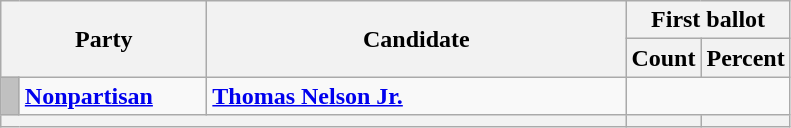<table class=wikitable>
<tr>
<th colspan=2 rowspan=2 style="width: 130px">Party</th>
<th rowspan=2 style="width: 17em">Candidate</th>
<th colspan=2>First ballot</th>
</tr>
<tr>
<th style="width: 2.5em">Count</th>
<th style="width: 2.5em">Percent</th>
</tr>
<tr>
<td style="background-color:#C0C0C0; width:5px;"></td>
<td><strong><a href='#'>Nonpartisan</a></strong></td>
<td><strong><a href='#'>Thomas Nelson Jr.</a></strong></td>
<td align=right colspan=2></td>
</tr>
<tr>
<th colspan=3></th>
<th></th>
<th></th>
</tr>
</table>
